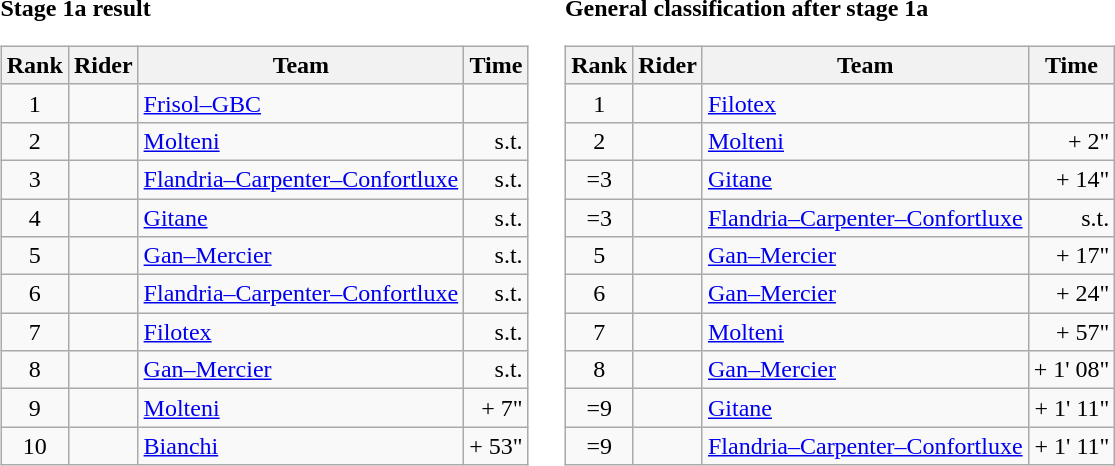<table>
<tr>
<td><strong>Stage 1a result</strong><br><table class="wikitable">
<tr>
<th scope="col">Rank</th>
<th scope="col">Rider</th>
<th scope="col">Team</th>
<th scope="col">Time</th>
</tr>
<tr>
<td style="text-align:center;">1</td>
<td></td>
<td><a href='#'>Frisol–GBC</a></td>
<td style="text-align:right;"></td>
</tr>
<tr>
<td style="text-align:center;">2</td>
<td></td>
<td><a href='#'>Molteni</a></td>
<td style="text-align:right;">s.t.</td>
</tr>
<tr>
<td style="text-align:center;">3</td>
<td></td>
<td><a href='#'>Flandria–Carpenter–Confortluxe</a></td>
<td style="text-align:right;">s.t.</td>
</tr>
<tr>
<td style="text-align:center;">4</td>
<td></td>
<td><a href='#'>Gitane</a></td>
<td style="text-align:right;">s.t.</td>
</tr>
<tr>
<td style="text-align:center;">5</td>
<td></td>
<td><a href='#'>Gan–Mercier</a></td>
<td style="text-align:right;">s.t.</td>
</tr>
<tr>
<td style="text-align:center;">6</td>
<td></td>
<td><a href='#'>Flandria–Carpenter–Confortluxe</a></td>
<td style="text-align:right;">s.t.</td>
</tr>
<tr>
<td style="text-align:center;">7</td>
<td></td>
<td><a href='#'>Filotex</a></td>
<td style="text-align:right;">s.t.</td>
</tr>
<tr>
<td style="text-align:center;">8</td>
<td></td>
<td><a href='#'>Gan–Mercier</a></td>
<td style="text-align:right;">s.t.</td>
</tr>
<tr>
<td style="text-align:center;">9</td>
<td></td>
<td><a href='#'>Molteni</a></td>
<td style="text-align:right;">+ 7"</td>
</tr>
<tr>
<td style="text-align:center;">10</td>
<td></td>
<td><a href='#'>Bianchi</a></td>
<td style="text-align:right;">+ 53"</td>
</tr>
</table>
</td>
<td></td>
<td><strong>General classification after stage 1a</strong><br><table class="wikitable">
<tr>
<th scope="col">Rank</th>
<th scope="col">Rider</th>
<th scope="col">Team</th>
<th scope="col">Time</th>
</tr>
<tr>
<td style="text-align:center;">1</td>
<td> </td>
<td><a href='#'>Filotex</a></td>
<td style="text-align:right;"></td>
</tr>
<tr>
<td style="text-align:center;">2</td>
<td></td>
<td><a href='#'>Molteni</a></td>
<td style="text-align:right;">+ 2"</td>
</tr>
<tr>
<td style="text-align:center;">=3</td>
<td></td>
<td><a href='#'>Gitane</a></td>
<td style="text-align:right;">+ 14"</td>
</tr>
<tr>
<td style="text-align:center;">=3</td>
<td></td>
<td><a href='#'>Flandria–Carpenter–Confortluxe</a></td>
<td style="text-align:right;">s.t.</td>
</tr>
<tr>
<td style="text-align:center;">5</td>
<td></td>
<td><a href='#'>Gan–Mercier</a></td>
<td style="text-align:right;">+ 17"</td>
</tr>
<tr>
<td style="text-align:center;">6</td>
<td></td>
<td><a href='#'>Gan–Mercier</a></td>
<td style="text-align:right;">+ 24"</td>
</tr>
<tr>
<td style="text-align:center;">7</td>
<td></td>
<td><a href='#'>Molteni</a></td>
<td style="text-align:right;">+ 57"</td>
</tr>
<tr>
<td style="text-align:center;">8</td>
<td></td>
<td><a href='#'>Gan–Mercier</a></td>
<td style="text-align:right;">+ 1' 08"</td>
</tr>
<tr>
<td style="text-align:center;">=9</td>
<td></td>
<td><a href='#'>Gitane</a></td>
<td style="text-align:right;">+ 1' 11"</td>
</tr>
<tr>
<td style="text-align:center;">=9</td>
<td></td>
<td><a href='#'>Flandria–Carpenter–Confortluxe</a></td>
<td style="text-align:right;">+ 1' 11"</td>
</tr>
</table>
</td>
</tr>
</table>
